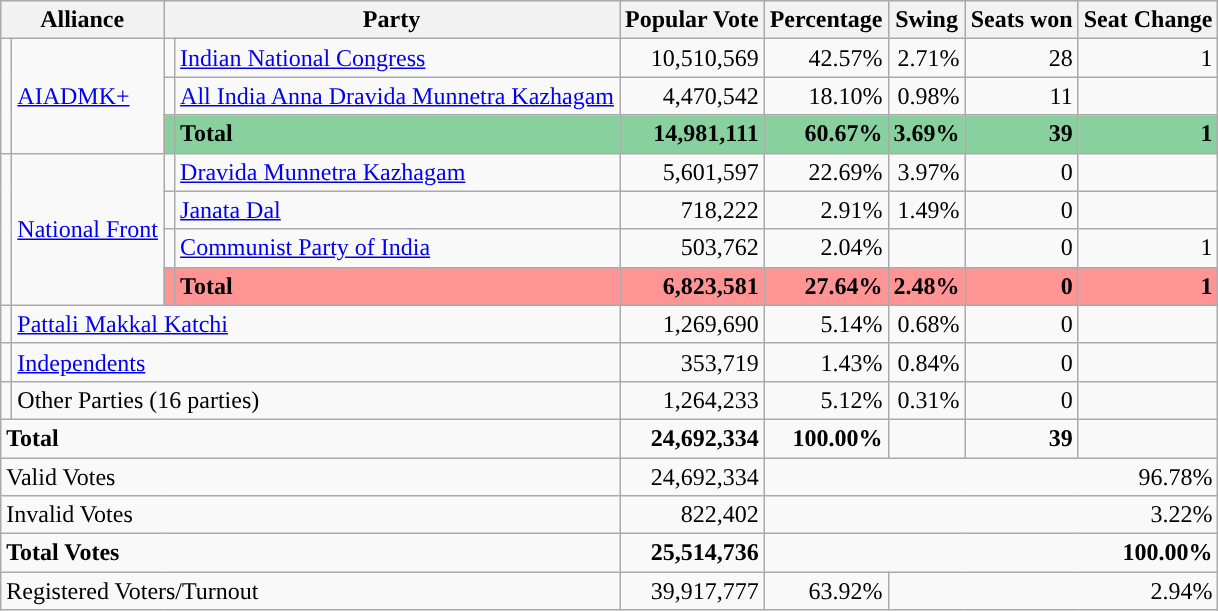<table class='wikitable'>
<tr>
<th colspan="2" align=centre>Alliance</th>
<th colspan="2" align=centre>Party</th>
<th align=centre>Popular Vote</th>
<th align=centre>Percentage</th>
<th align=centre>Swing</th>
<th align=centre>Seats won</th>
<th align=centre>Seat Change</th>
</tr>
<tr>
<td rowspan="3"></td>
<td rowspan="3"><a href='#'>AIADMK+</a></td>
<td></td>
<td><a href='#'>Indian National Congress</a></td>
<td align=right>10,510,569</td>
<td align=right>42.57%</td>
<td align=right>2.71%</td>
<td align=right>28</td>
<td align=right>1</td>
</tr>
<tr>
<td></td>
<td><a href='#'>All India Anna Dravida Munnetra Kazhagam</a></td>
<td align=right>4,470,542</td>
<td align=right>18.10%</td>
<td align=right>0.98%</td>
<td align=right>11</td>
<td align=right></td>
</tr>
<tr>
<td style="background:#88D19F"></td>
<td style="background:#88D19F" align=left><strong>Total</strong></td>
<td style="background:#88D19F" align=right><strong>14,981,111</strong></td>
<td style="background:#88D19F" align=right><strong>60.67%</strong></td>
<td style="background:#88D19F" align=right><strong>3.69%</strong></td>
<td style="background:#88D19F" align=right><strong>39</strong></td>
<td style="background:#88D19F" align=right><strong>1</strong></td>
</tr>
<tr>
<td rowspan="4"></td>
<td rowspan="4"><a href='#'>National Front</a></td>
<td></td>
<td><a href='#'>Dravida Munnetra Kazhagam</a></td>
<td align=right>5,601,597</td>
<td align=right>22.69%</td>
<td align=right>3.97%</td>
<td align=right>0</td>
<td align=right></td>
</tr>
<tr>
<td></td>
<td><a href='#'>Janata Dal</a></td>
<td align=right>718,222</td>
<td align=right>2.91%</td>
<td align=right>1.49%</td>
<td align=right>0</td>
<td align=right></td>
</tr>
<tr>
<td></td>
<td><a href='#'>Communist Party of India</a></td>
<td align=right>503,762</td>
<td align=right>2.04%</td>
<td align=right></td>
<td align=right>0</td>
<td align=right>1</td>
</tr>
<tr>
<td style="background:#FF9494"></td>
<td style="background:#FF9494" align=left><strong>Total</strong></td>
<td style="background:#FF9494" align=right><strong>6,823,581</strong></td>
<td style="background:#FF9494" align=right><strong>27.64%</strong></td>
<td style="background:#FF9494" align=right><strong>2.48%</strong></td>
<td style="background:#FF9494" align=right><strong>0</strong></td>
<td style="background:#FF9494" align=right><strong>1</strong></td>
</tr>
<tr>
<td></td>
<td colspan="3" align=left><a href='#'>Pattali Makkal Katchi</a></td>
<td align=right>1,269,690</td>
<td align=right>5.14%</td>
<td align=right>0.68%</td>
<td align=right>0</td>
<td align=right></td>
</tr>
<tr>
<td></td>
<td colspan="3" align=left><a href='#'>Independents</a></td>
<td align=right>353,719</td>
<td align=right>1.43%</td>
<td align=right>0.84%</td>
<td align=right>0</td>
<td align=right></td>
</tr>
<tr>
<td></td>
<td colspan="3" align=left>Other Parties (16 parties)</td>
<td align=right>1,264,233</td>
<td align=right>5.12%</td>
<td align=right>0.31%</td>
<td align=right>0</td>
<td align=right></td>
</tr>
<tr>
<td colspan="4" align=left><strong>Total</strong></td>
<td align=right><strong>24,692,334</strong></td>
<td align=right><strong>100.00%</strong></td>
<td align=right></td>
<td align=right><strong>39</strong></td>
<td align=right></td>
</tr>
<tr>
<td colspan="4" align=left>Valid Votes</td>
<td align=right>24,692,334</td>
<td colspan="4" align=right>96.78%</td>
</tr>
<tr>
<td colspan="4" align=left>Invalid Votes</td>
<td align=right>822,402</td>
<td colspan="4" align=right>3.22%</td>
</tr>
<tr>
<td colspan="4" align=left><strong>Total Votes</strong></td>
<td align=right><strong>25,514,736</strong></td>
<td colspan="4" align=right><strong>100.00%</strong></td>
</tr>
<tr>
<td colspan="4" align=left>Registered Voters/Turnout</td>
<td align=right>39,917,777</td>
<td align=right>63.92%</td>
<td colspan="3" align=right>2.94%</td>
</tr>
</table>
